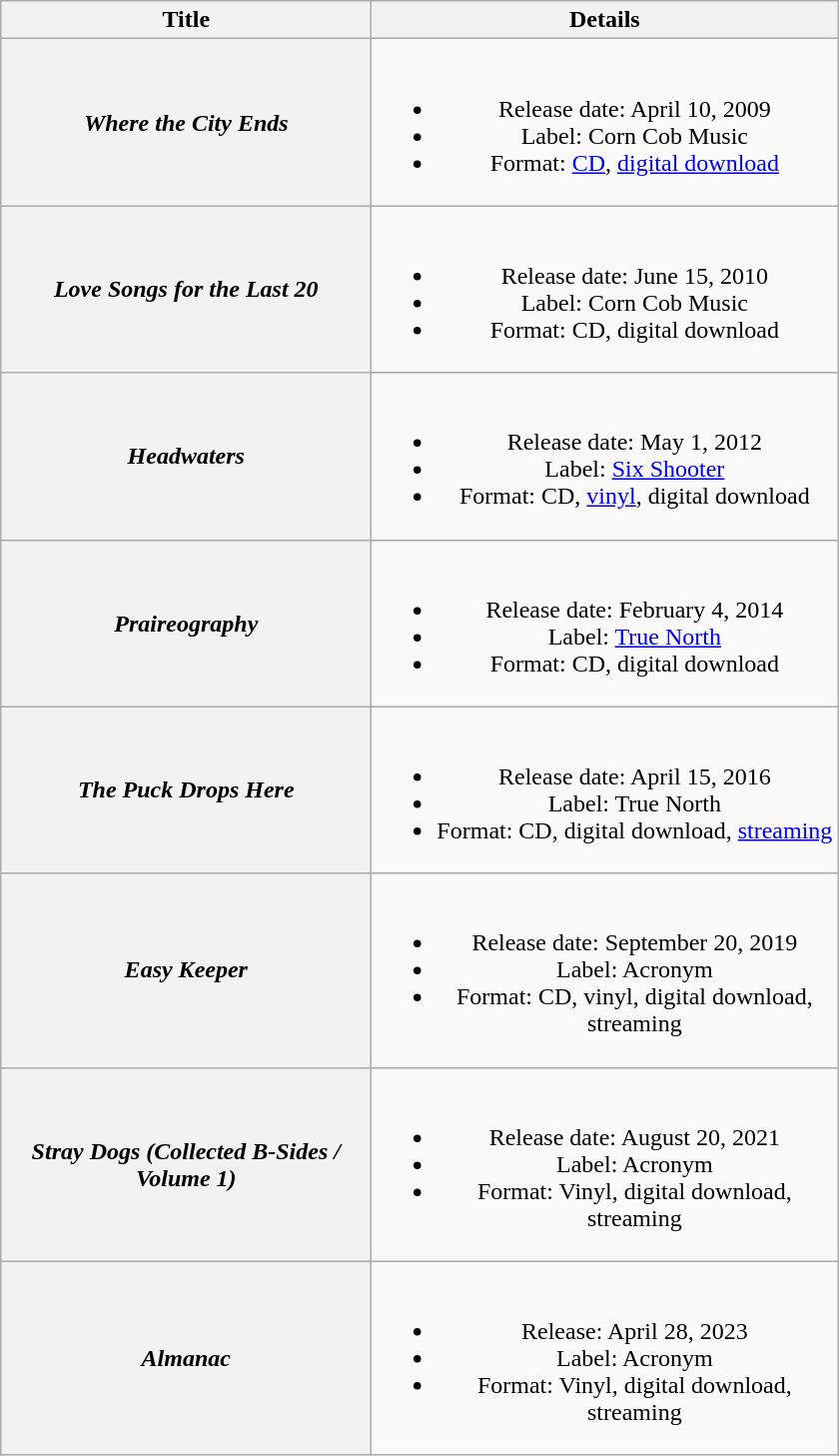<table class="wikitable plainrowheaders" style="text-align:center">
<tr>
<th scope="col" style="width:15em;">Title</th>
<th scope="col" style="width:19em;">Details</th>
</tr>
<tr>
<th scope="row"><em>Where the City Ends</em></th>
<td><br><ul><li>Release date: April 10, 2009</li><li>Label: Corn Cob Music</li><li>Format: <a href='#'>CD</a>, <a href='#'>digital download</a></li></ul></td>
</tr>
<tr>
<th scope="row"><em>Love Songs for the Last 20</em></th>
<td><br><ul><li>Release date: June 15, 2010</li><li>Label: Corn Cob Music</li><li>Format: CD, digital download</li></ul></td>
</tr>
<tr>
<th scope="row"><em>Headwaters</em></th>
<td><br><ul><li>Release date: May 1, 2012</li><li>Label: <a href='#'>Six Shooter</a></li><li>Format: CD, <a href='#'>vinyl</a>, digital download</li></ul></td>
</tr>
<tr>
<th scope="row"><em>Praireography</em></th>
<td><br><ul><li>Release date: February 4, 2014</li><li>Label: <a href='#'>True North</a></li><li>Format: CD, digital download</li></ul></td>
</tr>
<tr>
<th scope="row"><em>The Puck Drops Here</em></th>
<td><br><ul><li>Release date: April 15, 2016</li><li>Label: True North</li><li>Format: CD, digital download, <a href='#'>streaming</a></li></ul></td>
</tr>
<tr>
<th scope="row"><em>Easy Keeper</em></th>
<td><br><ul><li>Release date: September 20, 2019</li><li>Label: Acronym</li><li>Format: CD, vinyl, digital download, streaming</li></ul></td>
</tr>
<tr>
<th scope="row"><em>Stray Dogs (Collected B-Sides / Volume 1)</em></th>
<td><br><ul><li>Release date: August 20, 2021</li><li>Label: Acronym</li><li>Format: Vinyl, digital download, streaming</li></ul></td>
</tr>
<tr>
<th scope="row"><em>Almanac</em></th>
<td><br><ul><li>Release: April 28, 2023</li><li>Label: Acronym</li><li>Format: Vinyl, digital download, streaming</li></ul></td>
</tr>
</table>
